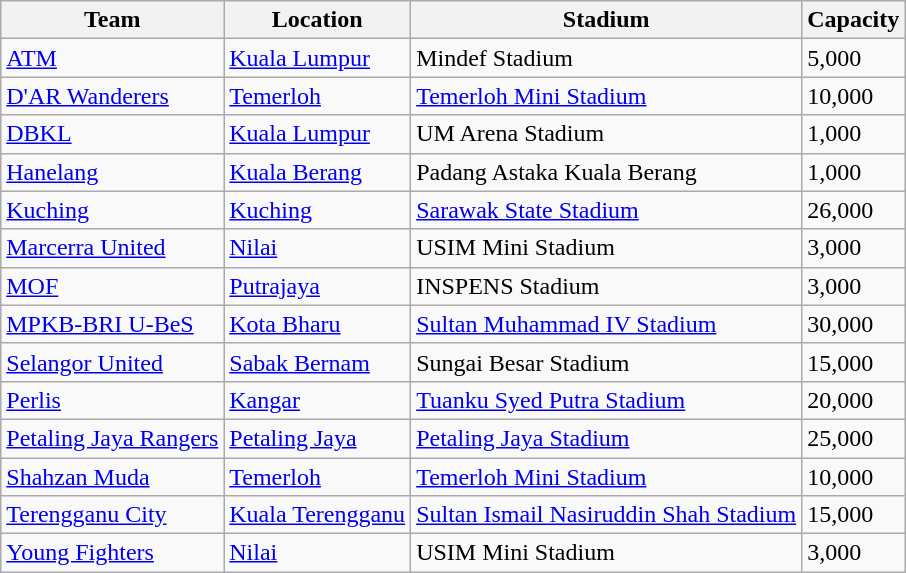<table class="wikitable sortable" style="text-align: left;">
<tr>
<th>Team</th>
<th>Location</th>
<th>Stadium</th>
<th>Capacity</th>
</tr>
<tr>
<td><a href='#'>ATM</a></td>
<td><a href='#'>Kuala Lumpur</a></td>
<td>Mindef Stadium</td>
<td>5,000</td>
</tr>
<tr>
<td><a href='#'>D'AR Wanderers</a></td>
<td><a href='#'>Temerloh</a></td>
<td><a href='#'>Temerloh Mini Stadium</a></td>
<td>10,000</td>
</tr>
<tr>
<td><a href='#'>DBKL</a></td>
<td><a href='#'>Kuala Lumpur</a></td>
<td>UM Arena Stadium</td>
<td>1,000</td>
</tr>
<tr>
<td><a href='#'>Hanelang</a></td>
<td><a href='#'>Kuala Berang</a></td>
<td>Padang Astaka Kuala Berang</td>
<td>1,000</td>
</tr>
<tr>
<td><a href='#'>Kuching</a></td>
<td><a href='#'>Kuching</a></td>
<td><a href='#'>Sarawak State Stadium</a></td>
<td>26,000</td>
</tr>
<tr>
<td><a href='#'>Marcerra United</a></td>
<td><a href='#'>Nilai</a></td>
<td>USIM Mini Stadium</td>
<td>3,000</td>
</tr>
<tr>
<td><a href='#'>MOF</a></td>
<td><a href='#'>Putrajaya</a></td>
<td>INSPENS Stadium</td>
<td>3,000</td>
</tr>
<tr>
<td><a href='#'>MPKB-BRI U-BeS</a></td>
<td><a href='#'>Kota Bharu</a></td>
<td><a href='#'>Sultan Muhammad IV Stadium</a></td>
<td>30,000</td>
</tr>
<tr>
<td><a href='#'>Selangor United</a></td>
<td><a href='#'>Sabak Bernam</a></td>
<td>Sungai Besar Stadium</td>
<td>15,000</td>
</tr>
<tr>
<td><a href='#'>Perlis</a></td>
<td><a href='#'>Kangar</a></td>
<td><a href='#'>Tuanku Syed Putra Stadium</a></td>
<td>20,000</td>
</tr>
<tr>
<td><a href='#'>Petaling Jaya Rangers</a></td>
<td><a href='#'>Petaling Jaya</a></td>
<td><a href='#'>Petaling Jaya Stadium</a></td>
<td>25,000</td>
</tr>
<tr>
<td><a href='#'>Shahzan Muda</a></td>
<td><a href='#'>Temerloh</a></td>
<td><a href='#'>Temerloh Mini Stadium</a></td>
<td>10,000</td>
</tr>
<tr>
<td><a href='#'>Terengganu City</a></td>
<td><a href='#'>Kuala Terengganu</a></td>
<td><a href='#'>Sultan Ismail Nasiruddin Shah Stadium</a></td>
<td>15,000</td>
</tr>
<tr>
<td><a href='#'>Young Fighters</a></td>
<td><a href='#'>Nilai</a></td>
<td>USIM Mini Stadium</td>
<td>3,000</td>
</tr>
</table>
